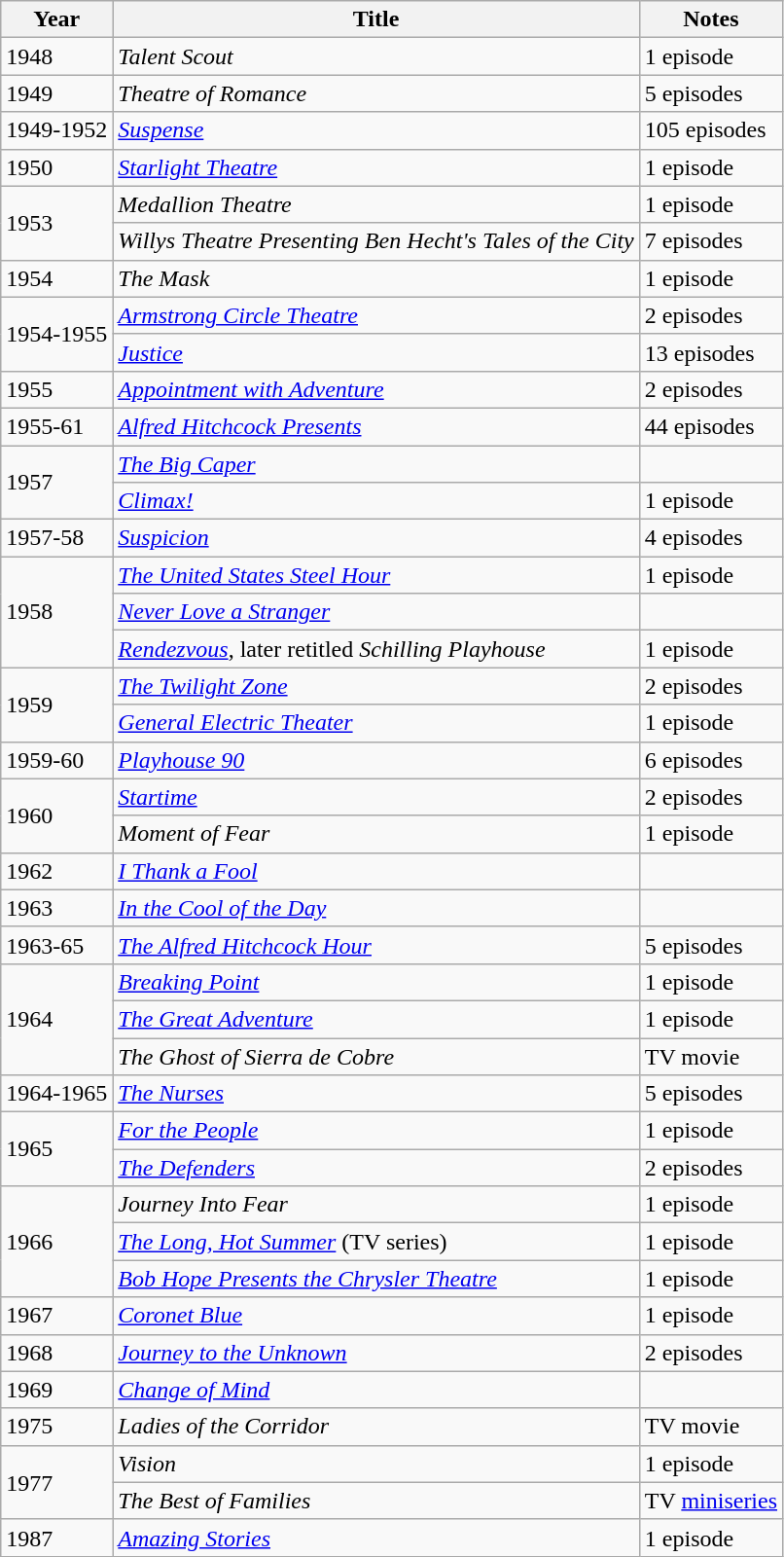<table class="wikitable sortable">
<tr>
<th>Year</th>
<th>Title</th>
<th class= "unsortable">Notes</th>
</tr>
<tr>
<td>1948</td>
<td><em>Talent Scout</em></td>
<td>1 episode</td>
</tr>
<tr>
<td>1949</td>
<td><em>Theatre of Romance</em></td>
<td>5 episodes</td>
</tr>
<tr>
<td>1949-1952</td>
<td><em><a href='#'>Suspense</a></em></td>
<td>105 episodes</td>
</tr>
<tr>
<td>1950</td>
<td><em><a href='#'>Starlight Theatre</a></em></td>
<td>1 episode</td>
</tr>
<tr>
<td rowspan=2>1953</td>
<td><em>Medallion Theatre</em></td>
<td>1 episode</td>
</tr>
<tr>
<td><em>Willys Theatre Presenting Ben Hecht's Tales of the City</em></td>
<td>7 episodes</td>
</tr>
<tr>
<td>1954</td>
<td><em>The Mask</em></td>
<td>1 episode</td>
</tr>
<tr>
<td rowspan=2>1954-1955</td>
<td><em><a href='#'>Armstrong Circle Theatre</a></em></td>
<td>2 episodes</td>
</tr>
<tr>
<td><em><a href='#'>Justice</a></em></td>
<td>13 episodes</td>
</tr>
<tr>
<td>1955</td>
<td><em><a href='#'>Appointment with Adventure</a></em></td>
<td>2 episodes</td>
</tr>
<tr>
<td>1955-61</td>
<td><em><a href='#'>Alfred Hitchcock Presents</a></em></td>
<td>44 episodes</td>
</tr>
<tr>
<td rowspan=2>1957</td>
<td><em><a href='#'>The Big Caper</a></em></td>
<td></td>
</tr>
<tr>
<td><em><a href='#'>Climax!</a></em></td>
<td>1 episode</td>
</tr>
<tr>
<td>1957-58</td>
<td><em><a href='#'>Suspicion</a></em></td>
<td>4 episodes</td>
</tr>
<tr>
<td rowspan=3>1958</td>
<td><em><a href='#'>The United States Steel Hour</a></em></td>
<td>1 episode</td>
</tr>
<tr>
<td><em><a href='#'>Never Love a Stranger</a></em></td>
<td></td>
</tr>
<tr>
<td><em><a href='#'>Rendezvous</a></em>, later retitled <em>Schilling Playhouse</em></td>
<td>1 episode</td>
</tr>
<tr>
<td rowspan=2>1959</td>
<td><em><a href='#'>The Twilight Zone</a></em></td>
<td>2 episodes</td>
</tr>
<tr>
<td><em><a href='#'>General Electric Theater</a></em></td>
<td>1 episode</td>
</tr>
<tr>
<td>1959-60</td>
<td><em><a href='#'>Playhouse 90</a></em></td>
<td>6 episodes</td>
</tr>
<tr>
<td rowspan=2>1960</td>
<td><em><a href='#'>Startime</a></em></td>
<td>2 episodes</td>
</tr>
<tr>
<td><em>Moment of Fear</em></td>
<td>1 episode</td>
</tr>
<tr>
<td>1962</td>
<td><em><a href='#'>I Thank a Fool</a></em></td>
<td></td>
</tr>
<tr>
<td>1963</td>
<td><em><a href='#'>In the Cool of the Day</a></em></td>
<td></td>
</tr>
<tr>
<td>1963-65</td>
<td><em><a href='#'>The Alfred Hitchcock Hour</a></em></td>
<td>5 episodes</td>
</tr>
<tr>
<td rowspan=3>1964</td>
<td><em><a href='#'>Breaking Point</a></em></td>
<td>1 episode</td>
</tr>
<tr>
<td><em><a href='#'>The Great Adventure</a></em></td>
<td>1 episode</td>
</tr>
<tr>
<td><em>The Ghost of Sierra de Cobre</em></td>
<td>TV movie</td>
</tr>
<tr>
<td>1964-1965</td>
<td><em><a href='#'>The Nurses</a></em></td>
<td>5 episodes</td>
</tr>
<tr>
<td rowspan=2>1965</td>
<td><em><a href='#'>For the People</a></em></td>
<td>1 episode</td>
</tr>
<tr>
<td><em><a href='#'>The Defenders</a></em></td>
<td>2 episodes</td>
</tr>
<tr>
<td rowspan=3>1966</td>
<td><em>Journey Into Fear</em></td>
<td>1 episode</td>
</tr>
<tr>
<td><em><a href='#'>The Long, Hot Summer</a></em> (TV series)</td>
<td>1 episode</td>
</tr>
<tr>
<td><em><a href='#'>Bob Hope Presents the Chrysler Theatre</a></em></td>
<td>1 episode</td>
</tr>
<tr>
<td>1967</td>
<td><em><a href='#'>Coronet Blue</a></em></td>
<td>1 episode</td>
</tr>
<tr>
<td>1968</td>
<td><em><a href='#'>Journey to the Unknown</a></em></td>
<td>2 episodes</td>
</tr>
<tr>
<td>1969</td>
<td><em><a href='#'>Change of Mind</a></em></td>
<td></td>
</tr>
<tr>
<td>1975</td>
<td><em>Ladies of the Corridor</em></td>
<td>TV movie</td>
</tr>
<tr>
<td rowspan=2>1977</td>
<td><em>Vision</em></td>
<td>1 episode</td>
</tr>
<tr>
<td><em>The Best of Families</em></td>
<td>TV <a href='#'>miniseries</a></td>
</tr>
<tr>
<td>1987</td>
<td><em><a href='#'>Amazing Stories</a></em></td>
<td>1 episode</td>
</tr>
</table>
